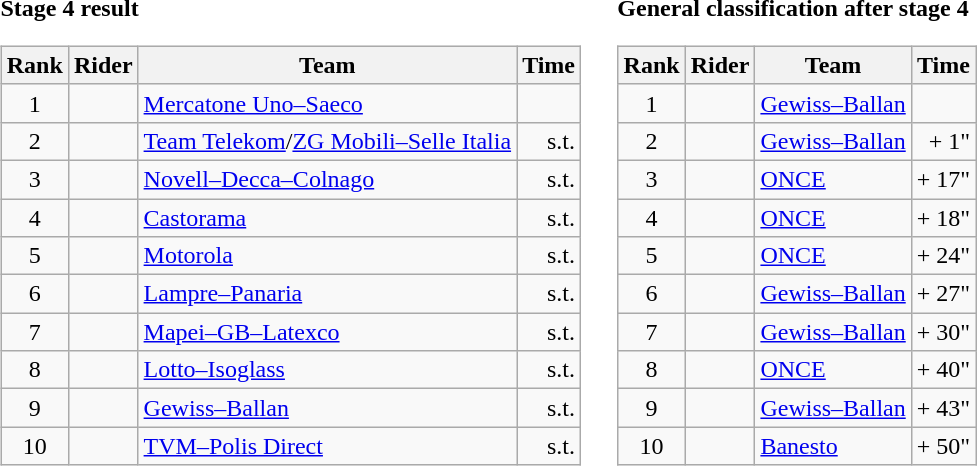<table>
<tr>
<td><strong>Stage 4 result</strong><br><table class="wikitable">
<tr>
<th scope="col">Rank</th>
<th scope="col">Rider</th>
<th scope="col">Team</th>
<th scope="col">Time</th>
</tr>
<tr>
<td style="text-align:center;">1</td>
<td></td>
<td><a href='#'>Mercatone Uno–Saeco</a></td>
<td style="text-align:right;"></td>
</tr>
<tr>
<td style="text-align:center;">2</td>
<td></td>
<td><a href='#'>Team Telekom</a>/<a href='#'>ZG Mobili–Selle Italia</a></td>
<td style="text-align:right;">s.t.</td>
</tr>
<tr>
<td style="text-align:center;">3</td>
<td></td>
<td><a href='#'>Novell–Decca–Colnago</a></td>
<td style="text-align:right;">s.t.</td>
</tr>
<tr>
<td style="text-align:center;">4</td>
<td></td>
<td><a href='#'>Castorama</a></td>
<td style="text-align:right;">s.t.</td>
</tr>
<tr>
<td style="text-align:center;">5</td>
<td></td>
<td><a href='#'>Motorola</a></td>
<td style="text-align:right;">s.t.</td>
</tr>
<tr>
<td style="text-align:center;">6</td>
<td></td>
<td><a href='#'>Lampre–Panaria</a></td>
<td style="text-align:right;">s.t.</td>
</tr>
<tr>
<td style="text-align:center;">7</td>
<td></td>
<td><a href='#'>Mapei–GB–Latexco</a></td>
<td style="text-align:right;">s.t.</td>
</tr>
<tr>
<td style="text-align:center;">8</td>
<td></td>
<td><a href='#'>Lotto–Isoglass</a></td>
<td style="text-align:right;">s.t.</td>
</tr>
<tr>
<td style="text-align:center;">9</td>
<td></td>
<td><a href='#'>Gewiss–Ballan</a></td>
<td style="text-align:right;">s.t.</td>
</tr>
<tr>
<td style="text-align:center;">10</td>
<td></td>
<td><a href='#'>TVM–Polis Direct</a></td>
<td style="text-align:right;">s.t.</td>
</tr>
</table>
</td>
<td></td>
<td><strong>General classification after stage 4</strong><br><table class="wikitable">
<tr>
<th scope="col">Rank</th>
<th scope="col">Rider</th>
<th scope="col">Team</th>
<th scope="col">Time</th>
</tr>
<tr>
<td style="text-align:center;">1</td>
<td> </td>
<td><a href='#'>Gewiss–Ballan</a></td>
<td style="text-align:right;"></td>
</tr>
<tr>
<td style="text-align:center;">2</td>
<td></td>
<td><a href='#'>Gewiss–Ballan</a></td>
<td style="text-align:right;">+ 1"</td>
</tr>
<tr>
<td style="text-align:center;">3</td>
<td></td>
<td><a href='#'>ONCE</a></td>
<td style="text-align:right;">+ 17"</td>
</tr>
<tr>
<td style="text-align:center;">4</td>
<td></td>
<td><a href='#'>ONCE</a></td>
<td style="text-align:right;">+ 18"</td>
</tr>
<tr>
<td style="text-align:center;">5</td>
<td></td>
<td><a href='#'>ONCE</a></td>
<td style="text-align:right;">+ 24"</td>
</tr>
<tr>
<td style="text-align:center;">6</td>
<td></td>
<td><a href='#'>Gewiss–Ballan</a></td>
<td style="text-align:right;">+ 27"</td>
</tr>
<tr>
<td style="text-align:center;">7</td>
<td></td>
<td><a href='#'>Gewiss–Ballan</a></td>
<td style="text-align:right;">+ 30"</td>
</tr>
<tr>
<td style="text-align:center;">8</td>
<td></td>
<td><a href='#'>ONCE</a></td>
<td style="text-align:right;">+ 40"</td>
</tr>
<tr>
<td style="text-align:center;">9</td>
<td></td>
<td><a href='#'>Gewiss–Ballan</a></td>
<td style="text-align:right;">+ 43"</td>
</tr>
<tr>
<td style="text-align:center;">10</td>
<td></td>
<td><a href='#'>Banesto</a></td>
<td style="text-align:right;">+ 50"</td>
</tr>
</table>
</td>
</tr>
</table>
